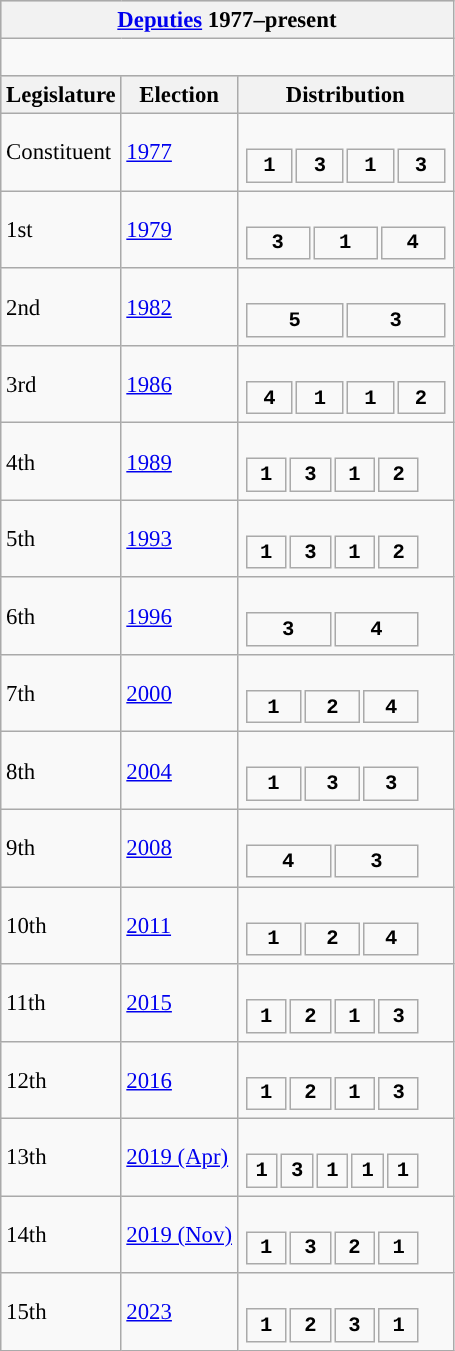<table class="wikitable" style="font-size:95%;">
<tr bgcolor="#CCCCCC">
<th colspan="3"><a href='#'>Deputies</a> 1977–present</th>
</tr>
<tr>
<td colspan="3"><br>
















</td>
</tr>
<tr bgcolor="#CCCCCC">
<th>Legislature</th>
<th>Election</th>
<th>Distribution</th>
</tr>
<tr>
<td>Constituent</td>
<td><a href='#'>1977</a></td>
<td><br><table style="width:10em; font-size:90%; text-align:center; font-family:Courier New;">
<tr style="font-weight:bold">
<td style="background:">1</td>
<td style="background:">3</td>
<td style="background:">1</td>
<td style="background:">3</td>
</tr>
</table>
</td>
</tr>
<tr>
<td>1st</td>
<td><a href='#'>1979</a></td>
<td><br><table style="width:10em; font-size:90%; text-align:center; font-family:Courier New;">
<tr style="font-weight:bold">
<td style="background:">3</td>
<td style="background:">1</td>
<td style="background:">4</td>
</tr>
</table>
</td>
</tr>
<tr>
<td>2nd</td>
<td><a href='#'>1982</a></td>
<td><br><table style="width:10em; font-size:90%; text-align:center; font-family:Courier New;">
<tr style="font-weight:bold">
<td style="background:">5</td>
<td style="background:">3</td>
</tr>
</table>
</td>
</tr>
<tr>
<td>3rd</td>
<td><a href='#'>1986</a></td>
<td><br><table style="width:10em; font-size:90%; text-align:center; font-family:Courier New;">
<tr style="font-weight:bold">
<td style="background:">4</td>
<td style="background:">1</td>
<td style="background:">1</td>
<td style="background:">2</td>
</tr>
</table>
</td>
</tr>
<tr>
<td>4th</td>
<td><a href='#'>1989</a></td>
<td><br><table style="width:8.75em; font-size:90%; text-align:center; font-family:Courier New;">
<tr style="font-weight:bold">
<td style="background:">1</td>
<td style="background:">3</td>
<td style="background:">1</td>
<td style="background:">2</td>
</tr>
</table>
</td>
</tr>
<tr>
<td>5th</td>
<td><a href='#'>1993</a></td>
<td><br><table style="width:8.75em; font-size:90%; text-align:center; font-family:Courier New;">
<tr style="font-weight:bold">
<td style="background:">1</td>
<td style="background:">3</td>
<td style="background:">1</td>
<td style="background:">2</td>
</tr>
</table>
</td>
</tr>
<tr>
<td>6th</td>
<td><a href='#'>1996</a></td>
<td><br><table style="width:8.75em; font-size:90%; text-align:center; font-family:Courier New;">
<tr style="font-weight:bold">
<td style="background:">3</td>
<td style="background:">4</td>
</tr>
</table>
</td>
</tr>
<tr>
<td>7th</td>
<td><a href='#'>2000</a></td>
<td><br><table style="width:8.75em; font-size:90%; text-align:center; font-family:Courier New;">
<tr style="font-weight:bold">
<td style="background:">1</td>
<td style="background:">2</td>
<td style="background:">4</td>
</tr>
</table>
</td>
</tr>
<tr>
<td>8th</td>
<td><a href='#'>2004</a></td>
<td><br><table style="width:8.75em; font-size:90%; text-align:center; font-family:Courier New;">
<tr style="font-weight:bold">
<td style="background:">1</td>
<td style="background:">3</td>
<td style="background:">3</td>
</tr>
</table>
</td>
</tr>
<tr>
<td>9th</td>
<td><a href='#'>2008</a></td>
<td><br><table style="width:8.75em; font-size:90%; text-align:center; font-family:Courier New;">
<tr style="font-weight:bold">
<td style="background:">4</td>
<td style="background:">3</td>
</tr>
</table>
</td>
</tr>
<tr>
<td>10th</td>
<td><a href='#'>2011</a></td>
<td><br><table style="width:8.75em; font-size:90%; text-align:center; font-family:Courier New;">
<tr style="font-weight:bold">
<td style="background:">1</td>
<td style="background:">2</td>
<td style="background:">4</td>
</tr>
</table>
</td>
</tr>
<tr>
<td>11th</td>
<td><a href='#'>2015</a></td>
<td><br><table style="width:8.75em; font-size:90%; text-align:center; font-family:Courier New;">
<tr style="font-weight:bold">
<td style="background:">1</td>
<td style="background:">2</td>
<td style="background:">1</td>
<td style="background:">3</td>
</tr>
</table>
</td>
</tr>
<tr>
<td>12th</td>
<td><a href='#'>2016</a></td>
<td><br><table style="width:8.75em; font-size:90%; text-align:center; font-family:Courier New;">
<tr style="font-weight:bold">
<td style="background:">1</td>
<td style="background:">2</td>
<td style="background:">1</td>
<td style="background:">3</td>
</tr>
</table>
</td>
</tr>
<tr>
<td>13th</td>
<td><a href='#'>2019 (Apr)</a></td>
<td><br><table style="width:8.75em; font-size:90%; text-align:center; font-family:Courier New;">
<tr style="font-weight:bold">
<td style="background:">1</td>
<td style="background:">3</td>
<td style="background:">1</td>
<td style="background:">1</td>
<td style="background:">1</td>
</tr>
</table>
</td>
</tr>
<tr>
<td>14th</td>
<td><a href='#'>2019 (Nov)</a></td>
<td><br><table style="width:8.75em; font-size:90%; text-align:center; font-family:Courier New;">
<tr style="font-weight:bold">
<td style="background:">1</td>
<td style="background:">3</td>
<td style="background:">2</td>
<td style="background:">1</td>
</tr>
</table>
</td>
</tr>
<tr>
<td>15th</td>
<td><a href='#'>2023</a></td>
<td><br><table style="width:8.75em; font-size:90%; text-align:center; font-family:Courier New;">
<tr style="font-weight:bold">
<td style="background:">1</td>
<td style="background:">2</td>
<td style="background:">3</td>
<td style="background:">1</td>
</tr>
</table>
</td>
</tr>
</table>
